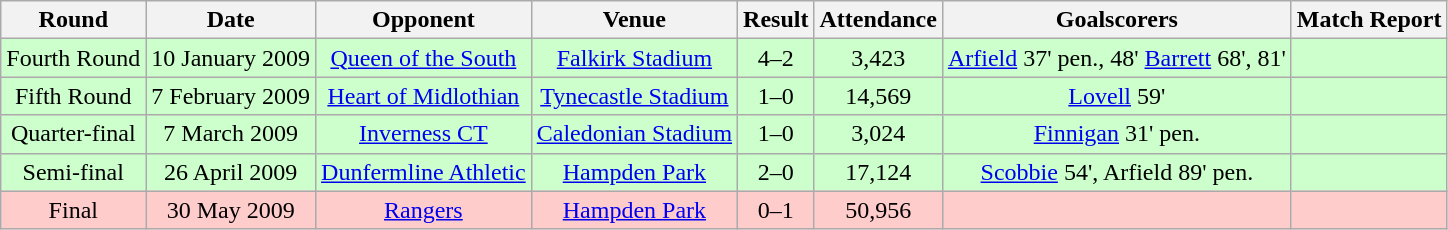<table class="wikitable" style="text-align:center">
<tr>
<th>Round</th>
<th>Date</th>
<th>Opponent</th>
<th>Venue</th>
<th>Result</th>
<th>Attendance</th>
<th>Goalscorers</th>
<th>Match Report</th>
</tr>
<tr style="background:#ccffcc;">
<td>Fourth Round</td>
<td>10 January 2009</td>
<td><a href='#'>Queen of the South</a></td>
<td><a href='#'>Falkirk Stadium</a></td>
<td align=center>4–2</td>
<td>3,423</td>
<td><a href='#'>Arfield</a> 37' pen., 48' <a href='#'>Barrett</a> 68', 81'</td>
<td></td>
</tr>
<tr style="background:#ccffcc;">
<td>Fifth Round</td>
<td>7 February 2009</td>
<td><a href='#'>Heart of Midlothian</a></td>
<td><a href='#'>Tynecastle Stadium</a></td>
<td align=center>1–0</td>
<td>14,569</td>
<td><a href='#'>Lovell</a> 59'</td>
<td></td>
</tr>
<tr style="background:#ccffcc;">
<td>Quarter-final</td>
<td>7 March 2009</td>
<td><a href='#'>Inverness CT</a></td>
<td><a href='#'>Caledonian Stadium</a></td>
<td align=center>1–0</td>
<td>3,024</td>
<td><a href='#'>Finnigan</a> 31' pen.</td>
<td></td>
</tr>
<tr style="background:#ccffcc;">
<td>Semi-final</td>
<td>26 April 2009</td>
<td><a href='#'>Dunfermline Athletic</a></td>
<td><a href='#'>Hampden Park</a></td>
<td align=center>2–0</td>
<td>17,124</td>
<td><a href='#'>Scobbie</a> 54', Arfield 89' pen.</td>
<td></td>
</tr>
<tr style="background:#ffcccc;">
<td>Final</td>
<td>30 May 2009</td>
<td><a href='#'>Rangers</a></td>
<td><a href='#'>Hampden Park</a></td>
<td align=center>0–1</td>
<td>50,956</td>
<td></td>
<td></td>
</tr>
</table>
